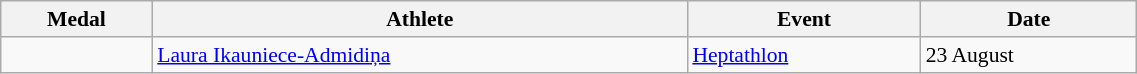<table class="wikitable" style="font-size:90%" width=60%>
<tr>
<th>Medal</th>
<th>Athlete</th>
<th>Event</th>
<th>Date</th>
</tr>
<tr>
<td></td>
<td><a href='#'>Laura Ikauniece-Admidiņa</a></td>
<td><a href='#'>Heptathlon</a></td>
<td>23 August</td>
</tr>
</table>
